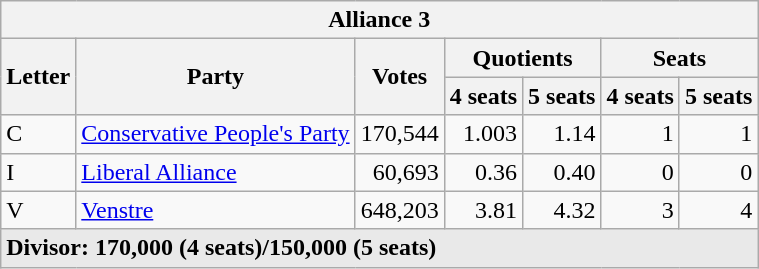<table class="wikitable">
<tr>
<th colspan="7">Alliance 3</th>
</tr>
<tr>
<th rowspan="2">Letter</th>
<th rowspan="2">Party</th>
<th rowspan="2">Votes</th>
<th colspan="2">Quotients</th>
<th colspan="2">Seats</th>
</tr>
<tr>
<th>4 seats</th>
<th>5 seats</th>
<th>4 seats</th>
<th>5 seats</th>
</tr>
<tr>
<td style="text-align:left;">C</td>
<td style="text-align:left;"><a href='#'>Conservative People's Party</a></td>
<td style="text-align:right;">170,544</td>
<td style="text-align:right;">1.003</td>
<td style="text-align:right;">1.14</td>
<td style="text-align:right;">1</td>
<td style="text-align:right;">1</td>
</tr>
<tr>
<td style="text-align:left;">I</td>
<td style="text-align:left;"><a href='#'>Liberal Alliance</a></td>
<td style="text-align:right;">60,693</td>
<td style="text-align:right;">0.36</td>
<td style="text-align:right;">0.40</td>
<td style="text-align:right;">0</td>
<td style="text-align:right;">0</td>
</tr>
<tr>
<td style="text-align:left;">V</td>
<td style="text-align:left;"><a href='#'>Venstre</a></td>
<td style="text-align:right;">648,203</td>
<td style="text-align:right;">3.81</td>
<td style="text-align:right;">4.32</td>
<td style="text-align:right;">3</td>
<td style="text-align:right;">4</td>
</tr>
<tr style="background-color:#E9E9E9">
<td colspan="7" style="text-align:left;"><strong>Divisor: 170,000 (4 seats)/150,000 (5 seats)</strong></td>
</tr>
</table>
